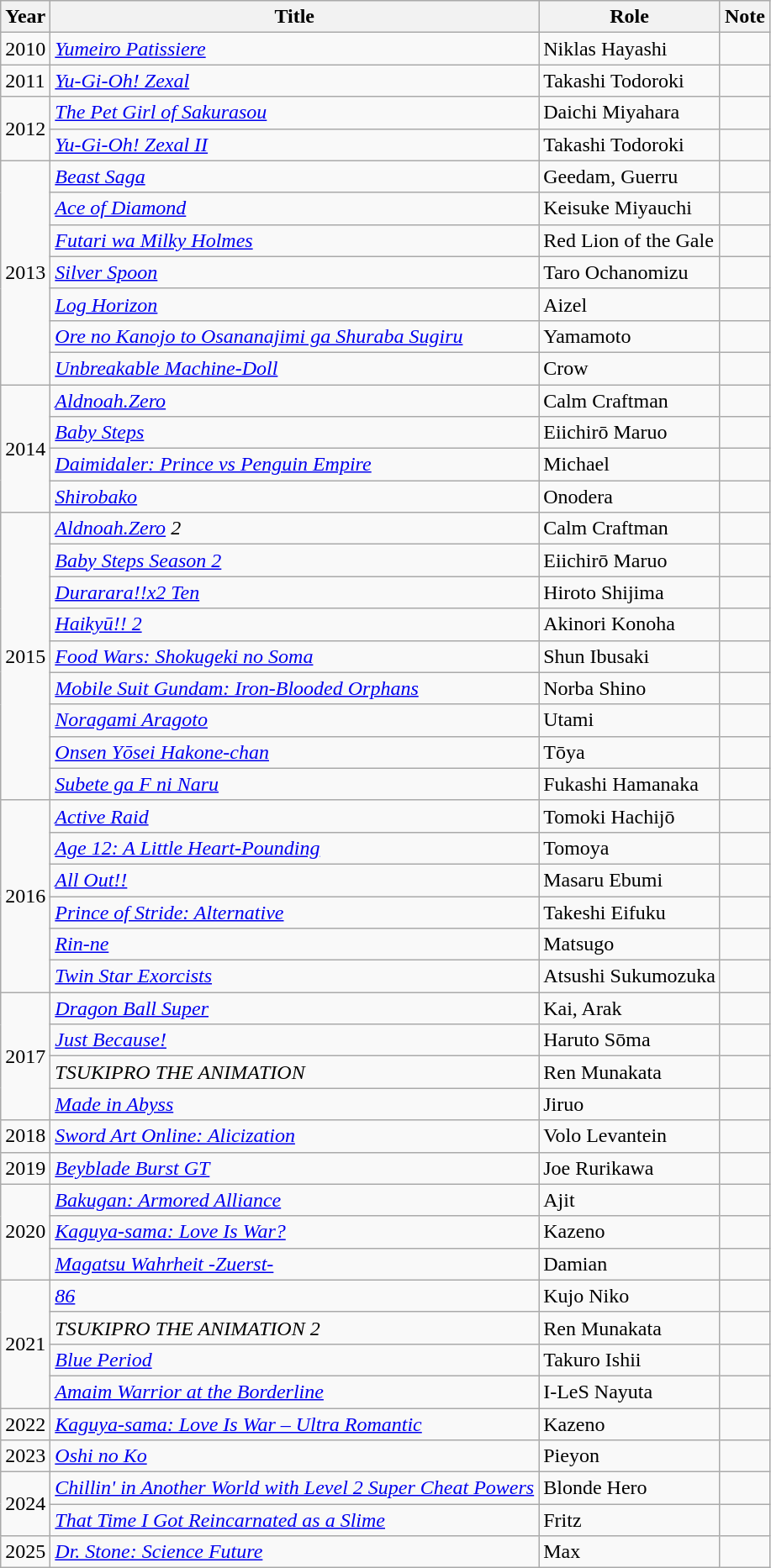<table class="wikitable">
<tr>
<th>Year</th>
<th>Title</th>
<th>Role</th>
<th>Note</th>
</tr>
<tr>
<td>2010</td>
<td><em><a href='#'>Yumeiro Patissiere</a></em></td>
<td>Niklas Hayashi</td>
<td></td>
</tr>
<tr>
<td>2011</td>
<td><em><a href='#'>Yu-Gi-Oh! Zexal</a></em></td>
<td>Takashi Todoroki</td>
<td></td>
</tr>
<tr>
<td rowspan="2">2012</td>
<td><em><a href='#'>The Pet Girl of Sakurasou</a></em></td>
<td>Daichi Miyahara</td>
<td></td>
</tr>
<tr>
<td><em><a href='#'>Yu-Gi-Oh! Zexal II</a></em></td>
<td>Takashi Todoroki</td>
<td></td>
</tr>
<tr>
<td rowspan="7">2013</td>
<td><em><a href='#'>Beast Saga</a></em></td>
<td>Geedam, Guerru</td>
<td></td>
</tr>
<tr>
<td><em><a href='#'>Ace of Diamond</a></em></td>
<td>Keisuke Miyauchi</td>
<td></td>
</tr>
<tr>
<td><em><a href='#'>Futari wa Milky Holmes</a></em></td>
<td>Red Lion of the Gale</td>
<td></td>
</tr>
<tr>
<td><em><a href='#'>Silver Spoon</a></em></td>
<td>Taro Ochanomizu</td>
<td></td>
</tr>
<tr>
<td><em><a href='#'>Log Horizon</a></em></td>
<td>Aizel</td>
<td></td>
</tr>
<tr>
<td><em><a href='#'>Ore no Kanojo to Osananajimi ga Shuraba Sugiru</a></em></td>
<td>Yamamoto</td>
<td></td>
</tr>
<tr>
<td><em><a href='#'>Unbreakable Machine-Doll</a></em></td>
<td>Crow</td>
<td></td>
</tr>
<tr>
<td rowspan="4">2014</td>
<td><em><a href='#'>Aldnoah.Zero</a></em></td>
<td>Calm Craftman</td>
<td></td>
</tr>
<tr>
<td><em><a href='#'>Baby Steps</a></em></td>
<td>Eiichirō Maruo</td>
<td></td>
</tr>
<tr>
<td><em><a href='#'>Daimidaler: Prince vs Penguin Empire</a></em></td>
<td>Michael</td>
<td></td>
</tr>
<tr>
<td><em><a href='#'>Shirobako</a></em></td>
<td>Onodera</td>
<td></td>
</tr>
<tr>
<td rowspan="9">2015</td>
<td><em><a href='#'>Aldnoah.Zero</a> 2</em></td>
<td>Calm Craftman</td>
<td></td>
</tr>
<tr>
<td><em><a href='#'>Baby Steps Season 2</a></em></td>
<td>Eiichirō Maruo</td>
<td></td>
</tr>
<tr>
<td><em><a href='#'>Durarara!!x2 Ten</a></em></td>
<td>Hiroto Shijima</td>
<td></td>
</tr>
<tr>
<td><em><a href='#'>Haikyū!! 2</a></em></td>
<td>Akinori Konoha</td>
<td></td>
</tr>
<tr>
<td><em><a href='#'>Food Wars: Shokugeki no Soma</a></em></td>
<td>Shun Ibusaki</td>
<td></td>
</tr>
<tr>
<td><em><a href='#'>Mobile Suit Gundam: Iron-Blooded Orphans</a></em></td>
<td>Norba Shino</td>
<td></td>
</tr>
<tr>
<td><em><a href='#'>Noragami Aragoto</a></em></td>
<td>Utami</td>
<td></td>
</tr>
<tr>
<td><em><a href='#'>Onsen Yōsei Hakone-chan</a></em></td>
<td>Tōya</td>
<td></td>
</tr>
<tr>
<td><em><a href='#'>Subete ga F ni Naru</a></em></td>
<td>Fukashi Hamanaka</td>
<td></td>
</tr>
<tr>
<td rowspan="6">2016</td>
<td><em><a href='#'>Active Raid</a></em></td>
<td>Tomoki Hachijō</td>
<td></td>
</tr>
<tr>
<td><em><a href='#'>Age 12: A Little Heart-Pounding</a></em></td>
<td>Tomoya</td>
<td></td>
</tr>
<tr>
<td><em><a href='#'>All Out!!</a></em></td>
<td>Masaru Ebumi</td>
<td></td>
</tr>
<tr>
<td><em><a href='#'>Prince of Stride: Alternative</a></em></td>
<td>Takeshi Eifuku</td>
<td></td>
</tr>
<tr>
<td><em><a href='#'>Rin-ne</a></em></td>
<td>Matsugo</td>
<td></td>
</tr>
<tr>
<td><em><a href='#'>Twin Star Exorcists</a></em></td>
<td>Atsushi Sukumozuka</td>
<td></td>
</tr>
<tr>
<td rowspan="4">2017</td>
<td><em><a href='#'>Dragon Ball Super</a></em></td>
<td>Kai, Arak</td>
<td></td>
</tr>
<tr>
<td><em><a href='#'>Just Because!</a></em></td>
<td>Haruto Sōma</td>
<td></td>
</tr>
<tr>
<td><em>TSUKIPRO THE ANIMATION</em></td>
<td>Ren Munakata</td>
<td></td>
</tr>
<tr>
<td><em><a href='#'>Made in Abyss</a></em></td>
<td>Jiruo</td>
<td></td>
</tr>
<tr>
<td>2018</td>
<td><em><a href='#'>Sword Art Online: Alicization</a></em></td>
<td>Volo Levantein</td>
<td></td>
</tr>
<tr>
<td>2019</td>
<td><em><a href='#'>Beyblade Burst GT</a></em></td>
<td>Joe Rurikawa</td>
<td></td>
</tr>
<tr>
<td rowspan="3">2020</td>
<td><em><a href='#'>Bakugan: Armored Alliance</a></em></td>
<td>Ajit</td>
<td></td>
</tr>
<tr>
<td><em><a href='#'>Kaguya-sama: Love Is War?</a></em></td>
<td>Kazeno</td>
<td></td>
</tr>
<tr>
<td><em><a href='#'>Magatsu Wahrheit -Zuerst-</a></em></td>
<td>Damian</td>
<td></td>
</tr>
<tr>
<td rowspan="4">2021</td>
<td><em><a href='#'>86</a></em></td>
<td>Kujo Niko</td>
<td></td>
</tr>
<tr>
<td><em>TSUKIPRO THE ANIMATION 2</em></td>
<td>Ren Munakata</td>
<td></td>
</tr>
<tr>
<td><em><a href='#'>Blue Period</a></em></td>
<td>Takuro Ishii</td>
<td></td>
</tr>
<tr>
<td><em><a href='#'>Amaim Warrior at the Borderline</a></em></td>
<td>I-LeS Nayuta</td>
<td></td>
</tr>
<tr>
<td>2022</td>
<td><em><a href='#'>Kaguya-sama: Love Is War – Ultra Romantic</a></em></td>
<td>Kazeno</td>
<td></td>
</tr>
<tr>
<td>2023</td>
<td><em><a href='#'>Oshi no Ko</a></em></td>
<td>Pieyon</td>
<td></td>
</tr>
<tr>
<td rowspan="2">2024</td>
<td><em><a href='#'>Chillin' in Another World with Level 2 Super Cheat Powers</a></em></td>
<td>Blonde Hero</td>
<td></td>
</tr>
<tr>
<td><em><a href='#'>That Time I Got Reincarnated as a Slime</a></em></td>
<td>Fritz</td>
<td></td>
</tr>
<tr>
<td>2025</td>
<td><em><a href='#'>Dr. Stone: Science Future</a></em></td>
<td>Max</td>
<td></td>
</tr>
</table>
